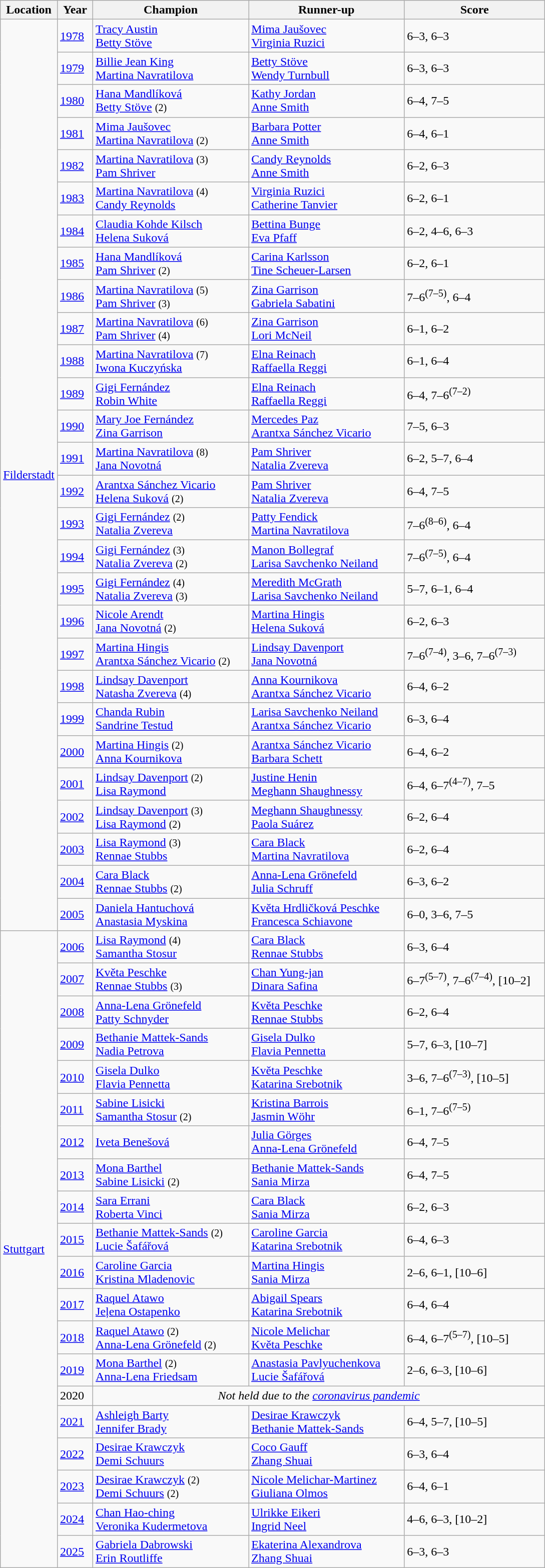<table class=wikitable>
<tr>
<th>Location</th>
<th style="width:40px">Year</th>
<th style="width:200px">Champion</th>
<th style="width:200px">Runner-up</th>
<th style="width:180px">Score</th>
</tr>
<tr>
<td rowspan="28"><a href='#'>Filderstadt</a></td>
<td><a href='#'>1978</a></td>
<td> <a href='#'>Tracy Austin</a><br> <a href='#'>Betty Stöve</a></td>
<td> <a href='#'>Mima Jaušovec</a><br> <a href='#'>Virginia Ruzici</a></td>
<td>6–3, 6–3</td>
</tr>
<tr>
<td><a href='#'>1979</a></td>
<td> <a href='#'>Billie Jean King</a><br> <a href='#'>Martina Navratilova</a></td>
<td> <a href='#'>Betty Stöve</a><br> <a href='#'>Wendy Turnbull</a></td>
<td>6–3, 6–3</td>
</tr>
<tr>
<td><a href='#'>1980</a></td>
<td> <a href='#'>Hana Mandlíková</a><br> <a href='#'>Betty Stöve</a> <small> (2) </small></td>
<td> <a href='#'>Kathy Jordan</a><br> <a href='#'>Anne Smith</a></td>
<td>6–4, 7–5</td>
</tr>
<tr>
<td><a href='#'>1981</a></td>
<td> <a href='#'>Mima Jaušovec</a><br> <a href='#'>Martina Navratilova</a> <small> (2) </small></td>
<td> <a href='#'>Barbara Potter</a><br> <a href='#'>Anne Smith</a></td>
<td>6–4, 6–1</td>
</tr>
<tr>
<td><a href='#'>1982</a></td>
<td> <a href='#'>Martina Navratilova</a> <small> (3) </small> <br> <a href='#'>Pam Shriver</a></td>
<td> <a href='#'>Candy Reynolds</a><br> <a href='#'>Anne Smith</a></td>
<td>6–2, 6–3</td>
</tr>
<tr>
<td><a href='#'>1983</a></td>
<td> <a href='#'>Martina Navratilova</a> <small> (4) </small> <br> <a href='#'>Candy Reynolds</a></td>
<td> <a href='#'>Virginia Ruzici</a><br> <a href='#'>Catherine Tanvier</a></td>
<td>6–2, 6–1</td>
</tr>
<tr>
<td><a href='#'>1984</a></td>
<td> <a href='#'>Claudia Kohde Kilsch</a><br> <a href='#'>Helena Suková</a></td>
<td> <a href='#'>Bettina Bunge</a><br> <a href='#'>Eva Pfaff</a></td>
<td>6–2, 4–6, 6–3</td>
</tr>
<tr>
<td><a href='#'>1985</a></td>
<td> <a href='#'>Hana Mandlíková</a><br> <a href='#'>Pam Shriver</a> <small> (2) </small></td>
<td> <a href='#'>Carina Karlsson</a><br> <a href='#'>Tine Scheuer-Larsen</a></td>
<td>6–2, 6–1</td>
</tr>
<tr>
<td><a href='#'>1986</a></td>
<td> <a href='#'>Martina Navratilova</a> <small> (5) </small> <br> <a href='#'>Pam Shriver</a> <small> (3) </small></td>
<td> <a href='#'>Zina Garrison</a><br> <a href='#'>Gabriela Sabatini</a></td>
<td>7–6<sup>(7–5)</sup>, 6–4</td>
</tr>
<tr>
<td><a href='#'>1987</a></td>
<td> <a href='#'>Martina Navratilova</a> <small> (6) </small> <br> <a href='#'>Pam Shriver</a> <small> (4) </small></td>
<td> <a href='#'>Zina Garrison</a><br> <a href='#'>Lori McNeil</a></td>
<td>6–1, 6–2</td>
</tr>
<tr>
<td><a href='#'>1988</a></td>
<td> <a href='#'>Martina Navratilova</a> <small> (7) </small> <br> <a href='#'>Iwona Kuczyńska</a></td>
<td> <a href='#'>Elna Reinach</a><br> <a href='#'>Raffaella Reggi</a></td>
<td>6–1, 6–4</td>
</tr>
<tr>
<td><a href='#'>1989</a></td>
<td> <a href='#'>Gigi Fernández</a><br> <a href='#'>Robin White</a></td>
<td> <a href='#'>Elna Reinach</a><br> <a href='#'>Raffaella Reggi</a></td>
<td>6–4, 7–6<sup>(7–2)</sup></td>
</tr>
<tr>
<td><a href='#'>1990</a></td>
<td> <a href='#'>Mary Joe Fernández</a><br> <a href='#'>Zina Garrison</a></td>
<td> <a href='#'>Mercedes Paz</a><br> <a href='#'>Arantxa Sánchez Vicario</a></td>
<td>7–5, 6–3</td>
</tr>
<tr>
<td><a href='#'>1991</a></td>
<td> <a href='#'>Martina Navratilova</a> <small> (8) </small> <br> <a href='#'>Jana Novotná</a></td>
<td> <a href='#'>Pam Shriver</a><br> <a href='#'>Natalia Zvereva</a></td>
<td>6–2, 5–7, 6–4</td>
</tr>
<tr>
<td><a href='#'>1992</a></td>
<td> <a href='#'>Arantxa Sánchez Vicario</a><br> <a href='#'>Helena Suková</a> <small> (2) </small></td>
<td> <a href='#'>Pam Shriver</a><br> <a href='#'>Natalia Zvereva</a></td>
<td>6–4, 7–5</td>
</tr>
<tr>
<td><a href='#'>1993</a></td>
<td> <a href='#'>Gigi Fernández</a> <small> (2) </small> <br> <a href='#'>Natalia Zvereva</a></td>
<td> <a href='#'>Patty Fendick</a><br> <a href='#'>Martina Navratilova</a></td>
<td>7–6<sup>(8–6)</sup>, 6–4</td>
</tr>
<tr>
<td><a href='#'>1994</a></td>
<td> <a href='#'>Gigi Fernández</a> <small> (3) </small> <br> <a href='#'>Natalia Zvereva</a> <small> (2) </small></td>
<td> <a href='#'>Manon Bollegraf</a><br> <a href='#'>Larisa Savchenko Neiland</a></td>
<td>7–6<sup>(7–5)</sup>, 6–4</td>
</tr>
<tr>
<td><a href='#'>1995</a></td>
<td> <a href='#'>Gigi Fernández</a> <small> (4) </small> <br> <a href='#'>Natalia Zvereva</a> <small> (3) </small></td>
<td> <a href='#'>Meredith McGrath</a><br> <a href='#'>Larisa Savchenko Neiland</a></td>
<td>5–7, 6–1, 6–4</td>
</tr>
<tr>
<td><a href='#'>1996</a></td>
<td> <a href='#'>Nicole Arendt</a><br> <a href='#'>Jana Novotná</a> <small> (2) </small></td>
<td> <a href='#'>Martina Hingis</a><br> <a href='#'>Helena Suková</a></td>
<td>6–2, 6–3</td>
</tr>
<tr>
<td><a href='#'>1997</a></td>
<td> <a href='#'>Martina Hingis</a><br> <a href='#'>Arantxa Sánchez Vicario</a> <small> (2) </small></td>
<td> <a href='#'>Lindsay Davenport</a><br> <a href='#'>Jana Novotná</a></td>
<td>7–6<sup>(7–4)</sup>, 3–6, 7–6<sup>(7–3)</sup></td>
</tr>
<tr>
<td><a href='#'>1998</a></td>
<td> <a href='#'>Lindsay Davenport</a><br> <a href='#'>Natasha Zvereva</a> <small> (4) </small></td>
<td> <a href='#'>Anna Kournikova</a><br> <a href='#'>Arantxa Sánchez Vicario</a></td>
<td>6–4, 6–2</td>
</tr>
<tr>
<td><a href='#'>1999</a></td>
<td> <a href='#'>Chanda Rubin</a><br> <a href='#'>Sandrine Testud</a></td>
<td> <a href='#'>Larisa Savchenko Neiland</a><br> <a href='#'>Arantxa Sánchez Vicario</a></td>
<td>6–3, 6–4</td>
</tr>
<tr>
<td><a href='#'>2000</a></td>
<td> <a href='#'>Martina Hingis</a> <small> (2) </small><br> <a href='#'>Anna Kournikova</a></td>
<td> <a href='#'>Arantxa Sánchez Vicario</a><br> <a href='#'>Barbara Schett</a></td>
<td>6–4, 6–2</td>
</tr>
<tr>
<td><a href='#'>2001</a></td>
<td> <a href='#'>Lindsay Davenport</a> <small> (2) </small><br> <a href='#'>Lisa Raymond</a></td>
<td> <a href='#'>Justine Henin</a><br> <a href='#'>Meghann Shaughnessy</a></td>
<td>6–4, 6–7<sup>(4–7)</sup>, 7–5</td>
</tr>
<tr>
<td><a href='#'>2002</a></td>
<td> <a href='#'>Lindsay Davenport</a> <small> (3) </small><br> <a href='#'>Lisa Raymond</a> <small> (2) </small></td>
<td> <a href='#'>Meghann Shaughnessy</a><br> <a href='#'>Paola Suárez</a></td>
<td>6–2, 6–4</td>
</tr>
<tr>
<td><a href='#'>2003</a></td>
<td> <a href='#'>Lisa Raymond</a> <small> (3) </small><br> <a href='#'>Rennae Stubbs</a></td>
<td> <a href='#'>Cara Black</a><br> <a href='#'>Martina Navratilova</a></td>
<td>6–2, 6–4</td>
</tr>
<tr>
<td><a href='#'>2004</a></td>
<td> <a href='#'>Cara Black</a><br> <a href='#'>Rennae Stubbs</a> <small> (2) </small></td>
<td> <a href='#'>Anna-Lena Grönefeld</a><br> <a href='#'>Julia Schruff</a></td>
<td>6–3, 6–2</td>
</tr>
<tr>
<td><a href='#'>2005</a></td>
<td> <a href='#'>Daniela Hantuchová</a><br> <a href='#'>Anastasia Myskina</a></td>
<td> <a href='#'>Květa Hrdličková Peschke</a><br> <a href='#'>Francesca Schiavone</a></td>
<td>6–0, 3–6, 7–5</td>
</tr>
<tr>
<td rowspan="20"><a href='#'>Stuttgart</a></td>
<td><a href='#'>2006</a></td>
<td> <a href='#'>Lisa Raymond</a> <small> (4) </small><br> <a href='#'>Samantha Stosur</a></td>
<td> <a href='#'>Cara Black</a><br> <a href='#'>Rennae Stubbs</a></td>
<td>6–3, 6–4</td>
</tr>
<tr>
<td><a href='#'>2007</a></td>
<td> <a href='#'>Květa Peschke</a><br> <a href='#'>Rennae Stubbs</a> <small> (3) </small></td>
<td> <a href='#'>Chan Yung-jan</a><br> <a href='#'>Dinara Safina</a></td>
<td>6–7<sup>(5–7)</sup>, 7–6<sup>(7–4)</sup>, [10–2]</td>
</tr>
<tr>
<td><a href='#'>2008</a></td>
<td> <a href='#'>Anna-Lena Grönefeld</a><br> <a href='#'>Patty Schnyder</a></td>
<td> <a href='#'>Květa Peschke</a><br> <a href='#'>Rennae Stubbs</a></td>
<td>6–2, 6–4</td>
</tr>
<tr>
<td><a href='#'>2009</a></td>
<td> <a href='#'>Bethanie Mattek-Sands</a><br> <a href='#'>Nadia Petrova</a></td>
<td> <a href='#'>Gisela Dulko</a><br> <a href='#'>Flavia Pennetta</a></td>
<td>5–7, 6–3, [10–7]</td>
</tr>
<tr>
<td><a href='#'>2010</a></td>
<td> <a href='#'>Gisela Dulko</a><br> <a href='#'>Flavia Pennetta</a></td>
<td> <a href='#'>Květa Peschke</a><br> <a href='#'>Katarina Srebotnik</a></td>
<td>3–6, 7–6<sup>(7–3)</sup>, [10–5]</td>
</tr>
<tr>
<td><a href='#'>2011</a></td>
<td> <a href='#'>Sabine Lisicki</a><br> <a href='#'>Samantha Stosur</a> <small> (2) </small></td>
<td> <a href='#'>Kristina Barrois</a><br> <a href='#'>Jasmin Wöhr</a></td>
<td>6–1, 7–6<sup>(7–5)</sup></td>
</tr>
<tr>
<td><a href='#'>2012</a></td>
<td> <a href='#'>Iveta Benešová</a><br></td>
<td> <a href='#'>Julia Görges</a><br> <a href='#'>Anna-Lena Grönefeld</a></td>
<td>6–4, 7–5</td>
</tr>
<tr>
<td><a href='#'>2013</a></td>
<td> <a href='#'>Mona Barthel</a><br> <a href='#'>Sabine Lisicki</a> <small> (2) </small></td>
<td> <a href='#'>Bethanie Mattek-Sands</a><br> <a href='#'>Sania Mirza</a></td>
<td>6–4, 7–5</td>
</tr>
<tr>
<td><a href='#'>2014</a></td>
<td> <a href='#'>Sara Errani</a><br> <a href='#'>Roberta Vinci</a></td>
<td> <a href='#'>Cara Black</a><br> <a href='#'>Sania Mirza</a></td>
<td>6–2, 6–3</td>
</tr>
<tr>
<td><a href='#'>2015</a></td>
<td> <a href='#'>Bethanie Mattek-Sands</a> <small> (2) </small><br> <a href='#'>Lucie Šafářová</a></td>
<td> <a href='#'>Caroline Garcia</a><br> <a href='#'>Katarina Srebotnik</a></td>
<td>6–4, 6–3</td>
</tr>
<tr>
<td><a href='#'>2016</a></td>
<td> <a href='#'>Caroline Garcia</a><br> <a href='#'>Kristina Mladenovic</a></td>
<td> <a href='#'>Martina Hingis</a><br> <a href='#'>Sania Mirza</a></td>
<td>2–6, 6–1, [10–6]</td>
</tr>
<tr>
<td><a href='#'>2017</a></td>
<td> <a href='#'>Raquel Atawo</a><br> <a href='#'>Jeļena Ostapenko</a></td>
<td> <a href='#'>Abigail Spears</a><br> <a href='#'>Katarina Srebotnik</a></td>
<td>6–4, 6–4</td>
</tr>
<tr>
<td><a href='#'>2018</a></td>
<td> <a href='#'>Raquel Atawo</a> <small> (2)</small> <br> <a href='#'>Anna-Lena Grönefeld</a> <small> (2)</small></td>
<td> <a href='#'>Nicole Melichar</a><br> <a href='#'>Květa Peschke</a></td>
<td>6–4, 6–7<sup>(5–7)</sup>, [10–5]</td>
</tr>
<tr>
<td><a href='#'>2019</a></td>
<td> <a href='#'>Mona Barthel</a> <small> (2)</small> <br> <a href='#'>Anna-Lena Friedsam</a></td>
<td> <a href='#'>Anastasia Pavlyuchenkova</a><br> <a href='#'>Lucie Šafářová</a></td>
<td>2–6, 6–3, [10–6]</td>
</tr>
<tr>
<td>2020</td>
<td colspan=3 align=center><em>Not held due to the <a href='#'>coronavirus pandemic</a></em></td>
</tr>
<tr>
<td><a href='#'>2021</a></td>
<td> <a href='#'>Ashleigh Barty</a> <br>  <a href='#'>Jennifer Brady</a></td>
<td> <a href='#'>Desirae Krawczyk</a> <br>  <a href='#'>Bethanie Mattek-Sands</a></td>
<td>6–4, 5–7, [10–5]</td>
</tr>
<tr>
<td><a href='#'>2022</a></td>
<td> <a href='#'>Desirae Krawczyk</a> <br>  <a href='#'>Demi Schuurs</a></td>
<td> <a href='#'>Coco Gauff</a> <br>  <a href='#'>Zhang Shuai</a></td>
<td>6–3, 6–4</td>
</tr>
<tr>
<td><a href='#'>2023</a></td>
<td> <a href='#'>Desirae Krawczyk</a> <small>(2)</small> <br>  <a href='#'>Demi Schuurs</a> <small>(2)</small></td>
<td> <a href='#'>Nicole Melichar-Martinez</a> <br>  <a href='#'>Giuliana Olmos</a></td>
<td>6–4, 6–1</td>
</tr>
<tr>
<td><a href='#'>2024</a></td>
<td> <a href='#'>Chan Hao-ching</a> <br>  <a href='#'>Veronika Kudermetova</a></td>
<td> <a href='#'>Ulrikke Eikeri</a> <br>  <a href='#'>Ingrid Neel</a></td>
<td>4–6, 6–3, [10–2]</td>
</tr>
<tr>
<td><a href='#'>2025</a></td>
<td> <a href='#'>Gabriela Dabrowski</a> <br>  <a href='#'>Erin Routliffe</a></td>
<td> <a href='#'>Ekaterina Alexandrova</a> <br>  <a href='#'>Zhang Shuai</a></td>
<td>6–3, 6–3</td>
</tr>
</table>
